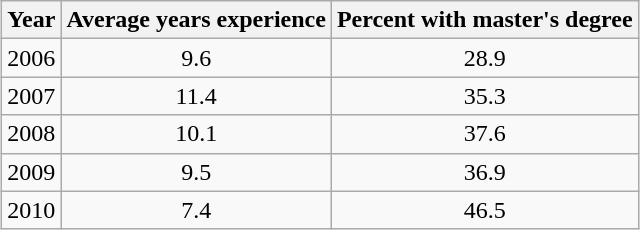<table class="wikitable collapsible sortable" style="margin: 1em auto 1em auto;">
<tr align="center">
<th>Year</th>
<th>Average years experience</th>
<th>Percent with master's degree</th>
</tr>
<tr align="center">
<td>2006</td>
<td>9.6</td>
<td>28.9</td>
</tr>
<tr align="center">
<td>2007</td>
<td>11.4</td>
<td>35.3</td>
</tr>
<tr align="center">
<td>2008</td>
<td>10.1</td>
<td>37.6</td>
</tr>
<tr align="center">
<td>2009</td>
<td>9.5</td>
<td>36.9</td>
</tr>
<tr align="center">
<td>2010</td>
<td>7.4</td>
<td>46.5</td>
</tr>
</table>
